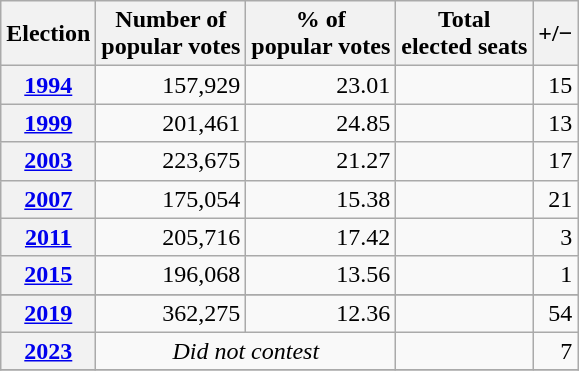<table class="wikitable" style="text-align: right;">
<tr align=center>
<th>Election</th>
<th>Number of<br>popular votes</th>
<th>% of<br>popular votes</th>
<th>Total<br>elected seats</th>
<th>+/−</th>
</tr>
<tr>
<th><a href='#'>1994</a></th>
<td>157,929</td>
<td>23.01</td>
<td></td>
<td>15</td>
</tr>
<tr>
<th><a href='#'>1999</a></th>
<td>201,461</td>
<td>24.85</td>
<td></td>
<td>13</td>
</tr>
<tr>
<th><a href='#'>2003</a></th>
<td>223,675</td>
<td>21.27</td>
<td></td>
<td>17</td>
</tr>
<tr>
<th><a href='#'>2007</a></th>
<td>175,054</td>
<td>15.38</td>
<td></td>
<td>21</td>
</tr>
<tr>
<th><a href='#'>2011</a></th>
<td>205,716</td>
<td>17.42</td>
<td></td>
<td>3</td>
</tr>
<tr>
<th><a href='#'>2015</a></th>
<td>196,068</td>
<td>13.56</td>
<td></td>
<td>1</td>
</tr>
<tr>
</tr>
<tr>
<th><a href='#'>2019</a></th>
<td>362,275</td>
<td>12.36</td>
<td></td>
<td>54</td>
</tr>
<tr>
<th><a href='#'>2023</a></th>
<td align=center colspan=2><em>Did not contest</em></td>
<td></td>
<td>7</td>
</tr>
<tr>
</tr>
</table>
